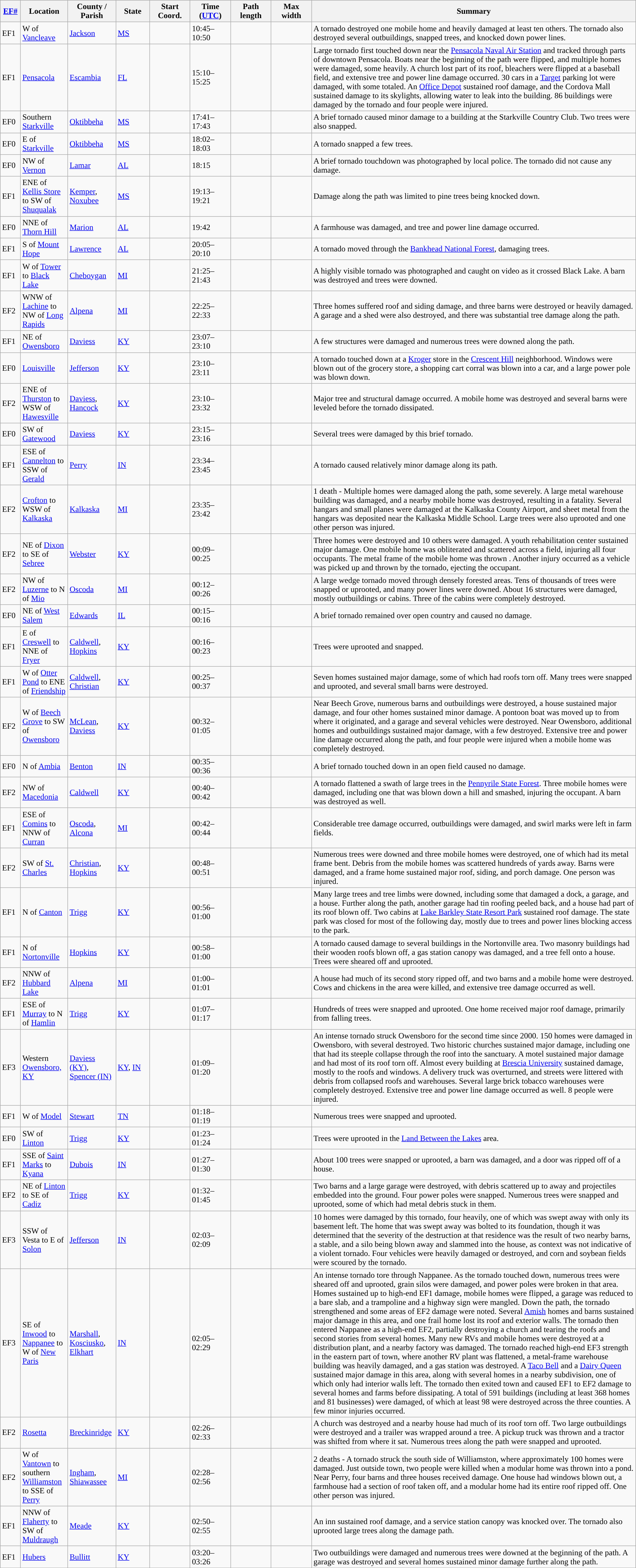<table class="wikitable sortable" style="width:100%;">
<tr>
<th scope="col"  style="width:3%; text-align:center;"><a href='#'>EF#</a></th>
<th scope="col"  style="width:7%; text-align:center;" class="unsortable">Location</th>
<th scope="col"  style="width:6%; text-align:center;" class="unsortable">County / Parish</th>
<th scope="col"  style="width:5%; text-align:center;">State</th>
<th scope="col"  style="width:6%; text-align:center;">Start Coord.</th>
<th scope="col"  style="width:6%; text-align:center;">Time (<a href='#'>UTC</a>)</th>
<th scope="col"  style="width:6%; text-align:center;">Path length</th>
<th scope="col"  style="width:6%; text-align:center;">Max width</th>
<th scope="col" class="unsortable" style="width:48%; text-align:center;">Summary</th>
</tr>
<tr>
<td>EF1</td>
<td>W of <a href='#'>Vancleave</a></td>
<td><a href='#'>Jackson</a></td>
<td><a href='#'>MS</a></td>
<td></td>
<td>10:45–10:50</td>
<td></td>
<td></td>
<td>A tornado destroyed one mobile home and heavily damaged at least ten others. The tornado also destroyed several outbuildings, snapped trees, and knocked down power lines.</td>
</tr>
<tr>
<td>EF1</td>
<td><a href='#'>Pensacola</a></td>
<td><a href='#'>Escambia</a></td>
<td><a href='#'>FL</a></td>
<td></td>
<td>15:10–15:25</td>
<td></td>
<td></td>
<td>Large tornado first touched down near the <a href='#'>Pensacola Naval Air Station</a> and tracked through parts of downtown Pensacola. Boats near the beginning of the path were flipped, and multiple homes were damaged, some heavily. A church lost part of its roof, bleachers were flipped at a baseball field, and extensive tree and power line damage occurred. 30 cars in a <a href='#'>Target</a> parking lot were damaged, with some totaled. An <a href='#'>Office Depot</a> sustained roof damage, and the Cordova Mall sustained damage to its skylights, allowing water to leak into the building. 86 buildings were damaged by the tornado and four people were injured.</td>
</tr>
<tr>
<td>EF0</td>
<td>Southern <a href='#'>Starkville</a></td>
<td><a href='#'>Oktibbeha</a></td>
<td><a href='#'>MS</a></td>
<td></td>
<td>17:41–17:43</td>
<td></td>
<td></td>
<td>A brief tornado caused minor damage to a building at the Starkville Country Club. Two trees were also snapped.</td>
</tr>
<tr>
<td>EF0</td>
<td>E of <a href='#'>Starkville</a></td>
<td><a href='#'>Oktibbeha</a></td>
<td><a href='#'>MS</a></td>
<td></td>
<td>18:02–18:03</td>
<td></td>
<td></td>
<td>A tornado snapped a few trees.</td>
</tr>
<tr>
<td>EF0</td>
<td>NW of <a href='#'>Vernon</a></td>
<td><a href='#'>Lamar</a></td>
<td><a href='#'>AL</a></td>
<td></td>
<td>18:15</td>
<td></td>
<td></td>
<td>A brief tornado touchdown was photographed by local police. The tornado did not cause any damage.</td>
</tr>
<tr>
<td>EF1</td>
<td>ENE of <a href='#'>Kellis Store</a> to SW of <a href='#'>Shuqualak</a></td>
<td><a href='#'>Kemper</a>, <a href='#'>Noxubee</a></td>
<td><a href='#'>MS</a></td>
<td></td>
<td>19:13–19:21</td>
<td></td>
<td></td>
<td>Damage along the path was limited to pine trees being knocked down.</td>
</tr>
<tr>
<td>EF0</td>
<td>NNE of <a href='#'>Thorn Hill</a></td>
<td><a href='#'>Marion</a></td>
<td><a href='#'>AL</a></td>
<td></td>
<td>19:42</td>
<td></td>
<td></td>
<td>A farmhouse was damaged, and tree and power line damage occurred.</td>
</tr>
<tr>
<td>EF1</td>
<td>S of <a href='#'>Mount Hope</a></td>
<td><a href='#'>Lawrence</a></td>
<td><a href='#'>AL</a></td>
<td></td>
<td>20:05–20:10</td>
<td></td>
<td></td>
<td>A tornado moved through the <a href='#'>Bankhead National Forest</a>, damaging trees.</td>
</tr>
<tr>
<td>EF1</td>
<td>W of <a href='#'>Tower</a> to <a href='#'>Black Lake</a></td>
<td><a href='#'>Cheboygan</a></td>
<td><a href='#'>MI</a></td>
<td></td>
<td>21:25–21:43</td>
<td></td>
<td></td>
<td>A highly visible tornado was photographed and caught on video as it crossed Black Lake. A barn was destroyed and trees were downed.</td>
</tr>
<tr>
<td>EF2</td>
<td>WNW of <a href='#'>Lachine</a> to NW of <a href='#'>Long Rapids</a></td>
<td><a href='#'>Alpena</a></td>
<td><a href='#'>MI</a></td>
<td></td>
<td>22:25–22:33</td>
<td></td>
<td></td>
<td>Three homes suffered roof and siding damage, and three barns were destroyed or heavily damaged. A garage and a shed were also destroyed, and there was substantial tree damage along the path.</td>
</tr>
<tr>
<td>EF1</td>
<td>NE of <a href='#'>Owensboro</a></td>
<td><a href='#'>Daviess</a></td>
<td><a href='#'>KY</a></td>
<td></td>
<td>23:07–23:10</td>
<td></td>
<td></td>
<td>A few structures were damaged and numerous trees were downed along the path.</td>
</tr>
<tr>
<td>EF0</td>
<td><a href='#'>Louisville</a></td>
<td><a href='#'>Jefferson</a></td>
<td><a href='#'>KY</a></td>
<td></td>
<td>23:10–23:11</td>
<td></td>
<td></td>
<td>A tornado touched down at a <a href='#'>Kroger</a> store in the <a href='#'>Crescent Hill</a> neighborhood. Windows were blown out of the grocery store, a shopping cart corral was blown into a car, and a large power pole was blown down.</td>
</tr>
<tr>
<td>EF2</td>
<td>ENE of <a href='#'>Thurston</a> to WSW of <a href='#'>Hawesville</a></td>
<td><a href='#'>Daviess</a>, <a href='#'>Hancock</a></td>
<td><a href='#'>KY</a></td>
<td></td>
<td>23:10–23:32</td>
<td></td>
<td></td>
<td>Major tree and structural damage occurred. A mobile home was destroyed and several barns were leveled before the tornado dissipated.</td>
</tr>
<tr>
<td>EF0</td>
<td>SW of <a href='#'>Gatewood</a></td>
<td><a href='#'>Daviess</a></td>
<td><a href='#'>KY</a></td>
<td></td>
<td>23:15–23:16</td>
<td></td>
<td></td>
<td>Several trees were damaged by this brief tornado.</td>
</tr>
<tr>
<td>EF1</td>
<td>ESE of <a href='#'>Cannelton</a> to SSW of <a href='#'>Gerald</a></td>
<td><a href='#'>Perry</a></td>
<td><a href='#'>IN</a></td>
<td></td>
<td>23:34–23:45</td>
<td></td>
<td></td>
<td>A tornado caused relatively minor damage along its path.</td>
</tr>
<tr>
<td>EF2</td>
<td><a href='#'>Crofton</a> to WSW of <a href='#'>Kalkaska</a></td>
<td><a href='#'>Kalkaska</a></td>
<td><a href='#'>MI</a></td>
<td></td>
<td>23:35–23:42</td>
<td></td>
<td></td>
<td>1 death - Multiple homes were damaged along the path, some severely. A large metal warehouse building was damaged, and a nearby mobile home was destroyed, resulting in a fatality. Several hangars and small planes were damaged at the Kalkaska County Airport, and sheet metal from the hangars was deposited near the Kalkaska Middle School. Large trees were also uprooted and one other person was injured.</td>
</tr>
<tr>
<td>EF2</td>
<td>NE of <a href='#'>Dixon</a> to SE of <a href='#'>Sebree</a></td>
<td><a href='#'>Webster</a></td>
<td><a href='#'>KY</a></td>
<td></td>
<td>00:09–00:25</td>
<td></td>
<td></td>
<td>Three homes were destroyed and 10 others were damaged. A youth rehabilitation center sustained major damage. One mobile home was obliterated and scattered across a field, injuring all four occupants. The metal frame of the mobile home was thrown . Another injury occurred as a vehicle was picked up and thrown by the tornado, ejecting the occupant.</td>
</tr>
<tr>
<td>EF2</td>
<td>NW of <a href='#'>Luzerne</a> to N of <a href='#'>Mio</a></td>
<td><a href='#'>Oscoda</a></td>
<td><a href='#'>MI</a></td>
<td></td>
<td>00:12–00:26</td>
<td></td>
<td></td>
<td>A large wedge tornado moved through densely forested areas. Tens of thousands of trees were snapped or uprooted, and many power lines were downed. About 16 structures were damaged, mostly outbuildings or cabins. Three of the cabins were completely destroyed.</td>
</tr>
<tr>
<td>EF0</td>
<td>NE of <a href='#'>West Salem</a></td>
<td><a href='#'>Edwards</a></td>
<td><a href='#'>IL</a></td>
<td></td>
<td>00:15–00:16</td>
<td></td>
<td></td>
<td>A brief tornado remained over open country and caused no damage.</td>
</tr>
<tr>
<td>EF1</td>
<td>E of <a href='#'>Creswell</a> to NNE of <a href='#'>Fryer</a></td>
<td><a href='#'>Caldwell</a>, <a href='#'>Hopkins</a></td>
<td><a href='#'>KY</a></td>
<td></td>
<td>00:16–00:23</td>
<td></td>
<td></td>
<td>Trees were uprooted and snapped.</td>
</tr>
<tr>
<td>EF1</td>
<td>W of <a href='#'>Otter Pond</a> to ENE of <a href='#'>Friendship</a></td>
<td><a href='#'>Caldwell</a>, <a href='#'>Christian</a></td>
<td><a href='#'>KY</a></td>
<td></td>
<td>00:25–00:37</td>
<td></td>
<td></td>
<td>Seven homes sustained major damage, some of which had roofs torn off. Many trees were snapped and uprooted, and several small barns were destroyed.</td>
</tr>
<tr>
<td>EF2</td>
<td>W of <a href='#'>Beech Grove</a> to SW of <a href='#'>Owensboro</a></td>
<td><a href='#'>McLean</a>, <a href='#'>Daviess</a></td>
<td><a href='#'>KY</a></td>
<td></td>
<td>00:32–01:05</td>
<td></td>
<td></td>
<td>Near Beech Grove, numerous barns and outbuildings were destroyed, a house sustained major damage, and four other homes sustained minor damage. A pontoon boat was moved up to  from where it originated, and a garage and several vehicles were destroyed. Near Owensboro, additional homes and outbuildings sustained major damage, with a few destroyed. Extensive tree and power line damage occurred along the path, and four people were injured when a mobile home was completely destroyed.</td>
</tr>
<tr>
<td>EF0</td>
<td>N of <a href='#'>Ambia</a></td>
<td><a href='#'>Benton</a></td>
<td><a href='#'>IN</a></td>
<td></td>
<td>00:35–00:36</td>
<td></td>
<td></td>
<td>A brief tornado touched down in an open field caused no damage.</td>
</tr>
<tr>
<td>EF2</td>
<td>NW of <a href='#'>Macedonia</a></td>
<td><a href='#'>Caldwell</a></td>
<td><a href='#'>KY</a></td>
<td></td>
<td>00:40–00:42</td>
<td></td>
<td></td>
<td>A tornado flattened a swath of large trees in the <a href='#'>Pennyrile State Forest</a>. Three mobile homes were damaged, including one that was blown down a hill and smashed, injuring the occupant. A barn was destroyed as well.</td>
</tr>
<tr>
<td>EF1</td>
<td>ESE of <a href='#'>Comins</a> to NNW of <a href='#'>Curran</a></td>
<td><a href='#'>Oscoda</a>, <a href='#'>Alcona</a></td>
<td><a href='#'>MI</a></td>
<td></td>
<td>00:42–00:44</td>
<td></td>
<td></td>
<td>Considerable tree damage occurred, outbuildings were damaged, and swirl marks were left in farm fields.</td>
</tr>
<tr>
<td>EF2</td>
<td>SW of <a href='#'>St. Charles</a></td>
<td><a href='#'>Christian</a>, <a href='#'>Hopkins</a></td>
<td><a href='#'>KY</a></td>
<td></td>
<td>00:48–00:51</td>
<td></td>
<td></td>
<td>Numerous trees were downed and three mobile homes were destroyed, one of which had its metal frame bent. Debris from the mobile homes was scattered hundreds of yards away. Barns were damaged, and a frame home sustained major roof, siding, and porch damage. One person was injured.</td>
</tr>
<tr>
<td>EF1</td>
<td>N of <a href='#'>Canton</a></td>
<td><a href='#'>Trigg</a></td>
<td><a href='#'>KY</a></td>
<td></td>
<td>00:56–01:00</td>
<td></td>
<td></td>
<td>Many large trees and tree limbs were downed, including some that damaged a dock, a garage, and a house. Further along the path, another garage had tin roofing peeled back, and a house had part of its roof blown off. Two cabins at <a href='#'>Lake Barkley State Resort Park</a> sustained roof damage. The state park was closed for most of the following day, mostly due to trees and power lines blocking access to the park.</td>
</tr>
<tr>
<td>EF1</td>
<td>N of <a href='#'>Nortonville</a></td>
<td><a href='#'>Hopkins</a></td>
<td><a href='#'>KY</a></td>
<td></td>
<td>00:58–01:00</td>
<td></td>
<td></td>
<td>A tornado caused damage to several buildings in the Nortonville area. Two masonry buildings had their wooden roofs blown off, a gas station canopy was damaged, and a tree fell onto a house. Trees were sheared off and uprooted.</td>
</tr>
<tr>
<td>EF2</td>
<td>NNW of <a href='#'>Hubbard Lake</a></td>
<td><a href='#'>Alpena</a></td>
<td><a href='#'>MI</a></td>
<td></td>
<td>01:00–01:01</td>
<td></td>
<td></td>
<td>A house had much of its second story ripped off, and two barns and a mobile home were destroyed. Cows and chickens in the area were killed, and extensive tree damage occurred as well.</td>
</tr>
<tr>
<td>EF1</td>
<td>ESE of <a href='#'>Murray</a> to N of <a href='#'>Hamlin</a></td>
<td><a href='#'>Trigg</a></td>
<td><a href='#'>KY</a></td>
<td></td>
<td>01:07–01:17</td>
<td></td>
<td></td>
<td>Hundreds of trees were snapped and uprooted. One home received major roof damage, primarily from falling trees.</td>
</tr>
<tr>
<td>EF3</td>
<td>Western <a href='#'>Owensboro, KY</a></td>
<td><a href='#'>Daviess (KY)</a>, <a href='#'>Spencer (IN)</a></td>
<td><a href='#'>KY</a>, <a href='#'>IN</a></td>
<td></td>
<td>01:09–01:20</td>
<td></td>
<td></td>
<td>An intense tornado struck Owensboro for the second time since 2000. 150 homes were damaged in Owensboro, with several destroyed. Two historic churches sustained major damage, including one that had its steeple collapse through the roof into the sanctuary. A motel sustained major damage and had most of its roof torn off. Almost every building at <a href='#'>Brescia University</a> sustained damage, mostly to the roofs and windows. A delivery truck was overturned, and streets were littered with debris from collapsed roofs and warehouses. Several large brick tobacco warehouses were completely destroyed. Extensive tree and power line damage occurred as well. 8 people were injured.</td>
</tr>
<tr>
<td>EF1</td>
<td>W of <a href='#'>Model</a></td>
<td><a href='#'>Stewart</a></td>
<td><a href='#'>TN</a></td>
<td></td>
<td>01:18–01:19</td>
<td></td>
<td></td>
<td>Numerous trees were snapped and uprooted.</td>
</tr>
<tr>
<td>EF0</td>
<td>SW of <a href='#'>Linton</a></td>
<td><a href='#'>Trigg</a></td>
<td><a href='#'>KY</a></td>
<td></td>
<td>01:23–01:24</td>
<td></td>
<td></td>
<td>Trees were uprooted in the <a href='#'>Land Between the Lakes</a> area.</td>
</tr>
<tr>
<td>EF1</td>
<td>SSE of <a href='#'>Saint Marks</a> to <a href='#'>Kyana</a></td>
<td><a href='#'>Dubois</a></td>
<td><a href='#'>IN</a></td>
<td></td>
<td>01:27–01:30</td>
<td></td>
<td></td>
<td>About 100 trees were snapped or uprooted, a barn was damaged, and a door was ripped off of a house.</td>
</tr>
<tr>
<td>EF2</td>
<td>NE of <a href='#'>Linton</a> to SE of <a href='#'>Cadiz</a></td>
<td><a href='#'>Trigg</a></td>
<td><a href='#'>KY</a></td>
<td></td>
<td>01:32–01:45</td>
<td></td>
<td></td>
<td>Two barns and a large garage were destroyed, with debris scattered up to  away and projectiles embedded into the ground. Four power poles were snapped. Numerous trees were snapped and uprooted, some of which had metal debris stuck in them.</td>
</tr>
<tr>
<td>EF3</td>
<td>SSW of Vesta to E of <a href='#'>Solon</a></td>
<td><a href='#'>Jefferson</a></td>
<td><a href='#'>IN</a></td>
<td></td>
<td>02:03–02:09</td>
<td></td>
<td></td>
<td>10 homes were damaged by this tornado, four heavily, one of which was swept away with only its basement left. The home that was swept away was bolted to its foundation, though it was determined that the severity of the destruction at that residence was the result of two nearby barns, a stable, and a silo being blown away and slammed into the house, as context was not indicative of a violent tornado. Four vehicles were heavily damaged or destroyed, and corn and soybean fields were scoured by the tornado.</td>
</tr>
<tr>
<td>EF3</td>
<td>SE of <a href='#'>Inwood</a> to <a href='#'>Nappanee</a> to W of <a href='#'>New Paris</a></td>
<td><a href='#'>Marshall</a>, <a href='#'>Kosciusko</a>, <a href='#'>Elkhart</a></td>
<td><a href='#'>IN</a></td>
<td></td>
<td>02:05–02:29</td>
<td></td>
<td></td>
<td>An intense tornado tore through Nappanee. As the tornado touched down, numerous trees were sheared off and uprooted, grain silos were damaged, and power poles were broken in that area. Homes sustained up to high-end EF1 damage, mobile homes were flipped, a garage was reduced to a bare slab, and a trampoline and a highway sign were mangled. Down the path, the tornado strengthened and some areas of EF2 damage were noted. Several <a href='#'>Amish</a> homes and barns sustained major damage in this area, and one frail home lost its roof and exterior walls. The tornado then entered Nappanee as a high-end EF2, partially destroying a church and tearing the roofs and second stories from several homes. Many new RVs and mobile homes were destroyed at a distribution plant, and a nearby factory was damaged. The tornado reached high-end EF3 strength in the eastern part of town, where another RV plant was flattened, a metal-frame warehouse building was heavily damaged, and a gas station was destroyed. A <a href='#'>Taco Bell</a> and a <a href='#'>Dairy Queen</a> sustained major damage in this area, along with several homes in a nearby subdivision, one of which only had interior walls left. The tornado then exited town and caused EF1 to EF2 damage to several homes and farms before dissipating. A total of 591 buildings (including at least 368 homes and 81 businesses) were damaged, of which at least 98 were destroyed across the three counties. A few minor injuries occurred.</td>
</tr>
<tr>
<td>EF2</td>
<td><a href='#'>Rosetta</a></td>
<td><a href='#'>Breckinridge</a></td>
<td><a href='#'>KY</a></td>
<td></td>
<td>02:26–02:33</td>
<td></td>
<td></td>
<td>A church was destroyed and a nearby house had much of its roof torn off. Two large outbuildings were destroyed and a trailer was wrapped around a tree. A pickup truck was thrown  and a  tractor was shifted  from where it sat. Numerous trees along the path were snapped and uprooted.</td>
</tr>
<tr>
<td>EF2</td>
<td>W of <a href='#'>Vantown</a> to southern <a href='#'>Williamston</a> to SSE of <a href='#'>Perry</a></td>
<td><a href='#'>Ingham</a>, <a href='#'>Shiawassee</a></td>
<td><a href='#'>MI</a></td>
<td></td>
<td>02:28–02:56</td>
<td></td>
<td></td>
<td>2 deaths - A tornado struck the south side of Williamston, where approximately 100 homes were damaged. Just outside town, two people were killed when a modular home was thrown into a pond. Near Perry, four barns and three houses received damage. One house had windows blown out, a farmhouse had a section of roof taken off, and a modular home had its entire roof ripped off. One other person was injured.</td>
</tr>
<tr>
<td>EF1</td>
<td>NNW of <a href='#'>Flaherty</a> to SW of <a href='#'>Muldraugh</a></td>
<td><a href='#'>Meade</a></td>
<td><a href='#'>KY</a></td>
<td></td>
<td>02:50–02:55</td>
<td></td>
<td></td>
<td>An inn sustained roof damage, and a service station canopy was knocked over. The tornado also uprooted large trees along the damage path.</td>
</tr>
<tr>
<td>EF1</td>
<td><a href='#'>Hubers</a></td>
<td><a href='#'>Bullitt</a></td>
<td><a href='#'>KY</a></td>
<td></td>
<td>03:20–03:26</td>
<td></td>
<td></td>
<td>Two outbuildings were damaged and numerous trees were downed at the beginning of the path. A garage was destroyed and several homes sustained minor damage further along the path.</td>
</tr>
<tr>
</tr>
</table>
